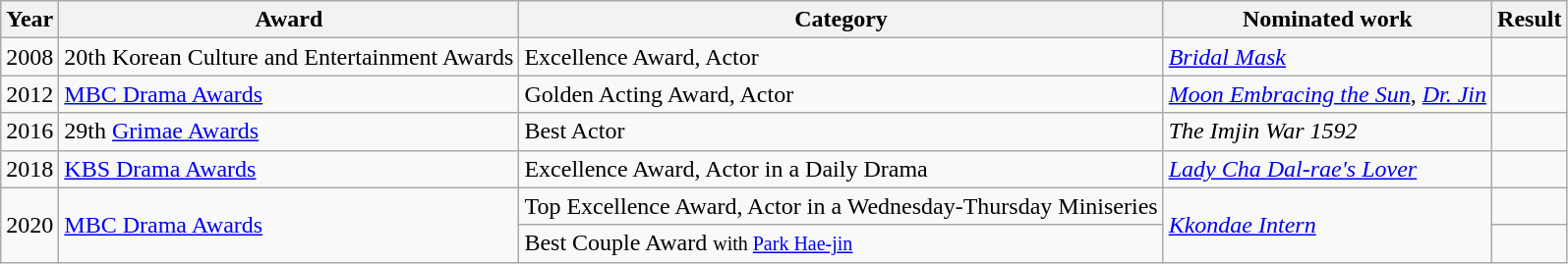<table class="wikitable">
<tr>
<th>Year</th>
<th>Award</th>
<th>Category</th>
<th>Nominated work</th>
<th>Result</th>
</tr>
<tr>
<td>2008</td>
<td>20th Korean Culture and Entertainment Awards</td>
<td>Excellence Award, Actor</td>
<td><em><a href='#'>Bridal Mask</a></em></td>
<td></td>
</tr>
<tr>
<td>2012</td>
<td><a href='#'>MBC Drama Awards</a></td>
<td>Golden Acting Award, Actor</td>
<td><em><a href='#'>Moon Embracing the Sun</a></em>, <em><a href='#'>Dr. Jin</a></em></td>
<td></td>
</tr>
<tr>
<td>2016</td>
<td>29th <a href='#'>Grimae Awards</a></td>
<td>Best Actor</td>
<td><em>The Imjin War 1592</em></td>
<td></td>
</tr>
<tr>
<td>2018</td>
<td><a href='#'>KBS Drama Awards</a></td>
<td>Excellence Award, Actor in a Daily Drama</td>
<td><em><a href='#'>Lady Cha Dal-rae's Lover</a></em></td>
<td></td>
</tr>
<tr>
<td rowspan=2>2020</td>
<td rowspan=2><a href='#'>MBC Drama Awards</a></td>
<td>Top Excellence Award, Actor in a Wednesday-Thursday Miniseries</td>
<td rowspan=2><em><a href='#'>Kkondae Intern</a></em></td>
<td></td>
</tr>
<tr>
<td>Best Couple Award <small>with <a href='#'>Park Hae-jin</a></small></td>
<td></td>
</tr>
</table>
